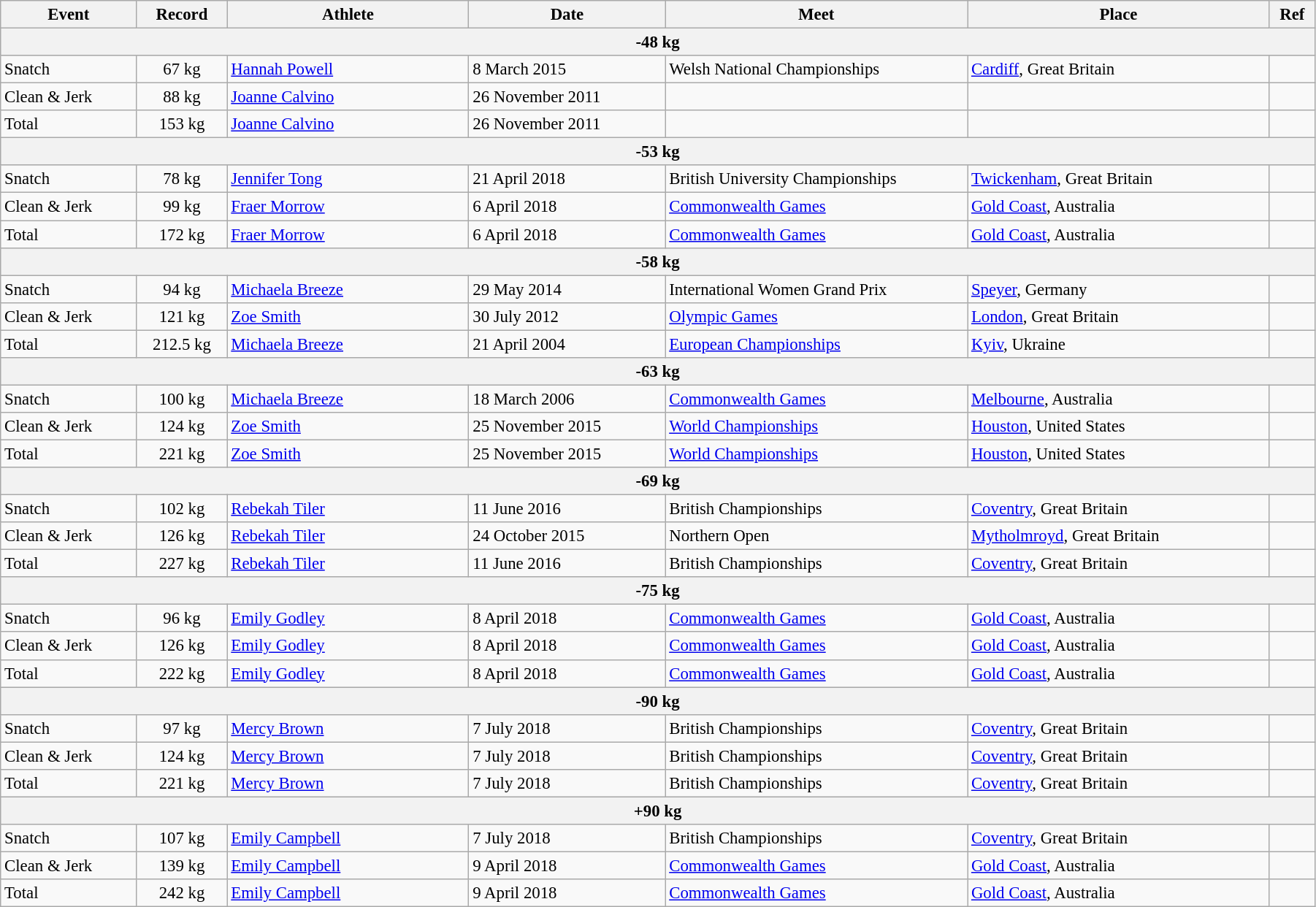<table class="wikitable" style="font-size:95%; width: 95%;">
<tr>
<th width=9%>Event</th>
<th width=6%>Record</th>
<th width=16%>Athlete</th>
<th width=13%>Date</th>
<th width=20%>Meet</th>
<th width=20%>Place</th>
<th width=3%>Ref</th>
</tr>
<tr bgcolor="#DDDDDD">
<th colspan="7">-48 kg</th>
</tr>
<tr>
<td>Snatch</td>
<td align=center>67 kg</td>
<td><a href='#'>Hannah Powell</a></td>
<td>8 March 2015</td>
<td>Welsh National Championships</td>
<td><a href='#'>Cardiff</a>, Great Britain</td>
<td></td>
</tr>
<tr>
<td>Clean & Jerk</td>
<td align=center>88 kg</td>
<td><a href='#'>Joanne Calvino</a></td>
<td>26 November 2011</td>
<td></td>
<td></td>
<td></td>
</tr>
<tr>
<td>Total</td>
<td align=center>153 kg</td>
<td><a href='#'>Joanne Calvino</a></td>
<td>26 November 2011</td>
<td></td>
<td></td>
<td></td>
</tr>
<tr bgcolor="#DDDDDD">
<th colspan="7">-53 kg</th>
</tr>
<tr>
<td>Snatch</td>
<td align=center>78 kg</td>
<td><a href='#'>Jennifer Tong</a></td>
<td>21 April 2018</td>
<td>British University Championships</td>
<td><a href='#'>Twickenham</a>, Great Britain</td>
<td></td>
</tr>
<tr>
<td>Clean & Jerk</td>
<td align=center>99 kg</td>
<td><a href='#'>Fraer Morrow</a></td>
<td>6 April 2018</td>
<td><a href='#'>Commonwealth Games</a></td>
<td><a href='#'>Gold Coast</a>, Australia</td>
<td></td>
</tr>
<tr>
<td>Total</td>
<td align=center>172 kg</td>
<td><a href='#'>Fraer Morrow</a></td>
<td>6 April 2018</td>
<td><a href='#'>Commonwealth Games</a></td>
<td><a href='#'>Gold Coast</a>, Australia</td>
<td></td>
</tr>
<tr bgcolor="#DDDDDD">
<th colspan="7">-58 kg</th>
</tr>
<tr>
<td>Snatch</td>
<td align=center>94 kg</td>
<td><a href='#'>Michaela Breeze</a></td>
<td>29 May 2014</td>
<td>International Women Grand Prix</td>
<td><a href='#'>Speyer</a>, Germany</td>
<td></td>
</tr>
<tr>
<td>Clean & Jerk</td>
<td align=center>121 kg</td>
<td><a href='#'>Zoe Smith</a></td>
<td>30 July 2012</td>
<td><a href='#'>Olympic Games</a></td>
<td><a href='#'>London</a>, Great Britain</td>
<td></td>
</tr>
<tr>
<td>Total</td>
<td align=center>212.5 kg</td>
<td><a href='#'>Michaela Breeze</a></td>
<td>21 April 2004</td>
<td><a href='#'>European Championships</a></td>
<td><a href='#'>Kyiv</a>, Ukraine</td>
<td></td>
</tr>
<tr bgcolor="#DDDDDD">
<th colspan="7">-63 kg</th>
</tr>
<tr>
<td>Snatch</td>
<td align=center>100 kg</td>
<td><a href='#'>Michaela Breeze</a></td>
<td>18 March 2006</td>
<td><a href='#'>Commonwealth Games</a></td>
<td><a href='#'>Melbourne</a>, Australia</td>
<td></td>
</tr>
<tr>
<td>Clean & Jerk</td>
<td align=center>124 kg</td>
<td><a href='#'>Zoe Smith</a></td>
<td>25 November 2015</td>
<td><a href='#'>World Championships</a></td>
<td><a href='#'>Houston</a>, United States</td>
<td></td>
</tr>
<tr>
<td>Total</td>
<td align=center>221 kg</td>
<td><a href='#'>Zoe Smith</a></td>
<td>25 November 2015</td>
<td><a href='#'>World Championships</a></td>
<td><a href='#'>Houston</a>, United States</td>
<td></td>
</tr>
<tr bgcolor="#DDDDDD">
<th colspan="7">-69 kg</th>
</tr>
<tr>
<td>Snatch</td>
<td align=center>102 kg</td>
<td><a href='#'>Rebekah Tiler</a></td>
<td>11 June 2016</td>
<td>British Championships</td>
<td><a href='#'>Coventry</a>, Great Britain</td>
<td></td>
</tr>
<tr>
<td>Clean & Jerk</td>
<td align=center>126 kg</td>
<td><a href='#'>Rebekah Tiler</a></td>
<td>24 October 2015</td>
<td>Northern Open</td>
<td><a href='#'>Mytholmroyd</a>, Great Britain</td>
<td></td>
</tr>
<tr>
<td>Total</td>
<td align=center>227 kg</td>
<td><a href='#'>Rebekah Tiler</a></td>
<td>11 June 2016</td>
<td>British Championships</td>
<td><a href='#'>Coventry</a>, Great Britain</td>
<td></td>
</tr>
<tr bgcolor="#DDDDDD">
<th colspan="7">-75 kg</th>
</tr>
<tr>
<td>Snatch</td>
<td align=center>96 kg</td>
<td><a href='#'>Emily Godley</a></td>
<td>8 April 2018</td>
<td><a href='#'>Commonwealth Games</a></td>
<td><a href='#'>Gold Coast</a>, Australia</td>
<td></td>
</tr>
<tr>
<td>Clean & Jerk</td>
<td align=center>126 kg</td>
<td><a href='#'>Emily Godley</a></td>
<td>8 April 2018</td>
<td><a href='#'>Commonwealth Games</a></td>
<td><a href='#'>Gold Coast</a>, Australia</td>
<td></td>
</tr>
<tr>
<td>Total</td>
<td align=center>222 kg</td>
<td><a href='#'>Emily Godley</a></td>
<td>8 April 2018</td>
<td><a href='#'>Commonwealth Games</a></td>
<td><a href='#'>Gold Coast</a>, Australia</td>
<td></td>
</tr>
<tr bgcolor="#DDDDDD">
<th colspan="7">-90 kg</th>
</tr>
<tr>
<td>Snatch</td>
<td align=center>97 kg</td>
<td><a href='#'>Mercy Brown</a></td>
<td>7 July 2018</td>
<td>British Championships</td>
<td><a href='#'>Coventry</a>, Great Britain</td>
<td></td>
</tr>
<tr>
<td>Clean & Jerk</td>
<td align=center>124 kg</td>
<td><a href='#'>Mercy Brown</a></td>
<td>7 July 2018</td>
<td>British Championships</td>
<td><a href='#'>Coventry</a>, Great Britain</td>
<td></td>
</tr>
<tr>
<td>Total</td>
<td align=center>221 kg</td>
<td><a href='#'>Mercy Brown</a></td>
<td>7 July 2018</td>
<td>British Championships</td>
<td><a href='#'>Coventry</a>, Great Britain</td>
<td></td>
</tr>
<tr bgcolor="#DDDDDD">
<th colspan="7">+90 kg</th>
</tr>
<tr>
<td>Snatch</td>
<td align=center>107 kg</td>
<td><a href='#'>Emily Campbell</a></td>
<td>7 July 2018</td>
<td>British Championships</td>
<td><a href='#'>Coventry</a>, Great Britain</td>
<td></td>
</tr>
<tr>
<td>Clean & Jerk</td>
<td align=center>139 kg</td>
<td><a href='#'>Emily Campbell</a></td>
<td>9 April 2018</td>
<td><a href='#'>Commonwealth Games</a></td>
<td><a href='#'>Gold Coast</a>, Australia</td>
<td></td>
</tr>
<tr>
<td>Total</td>
<td align=center>242 kg</td>
<td><a href='#'>Emily Campbell</a></td>
<td>9 April 2018</td>
<td><a href='#'>Commonwealth Games</a></td>
<td><a href='#'>Gold Coast</a>, Australia</td>
<td></td>
</tr>
</table>
